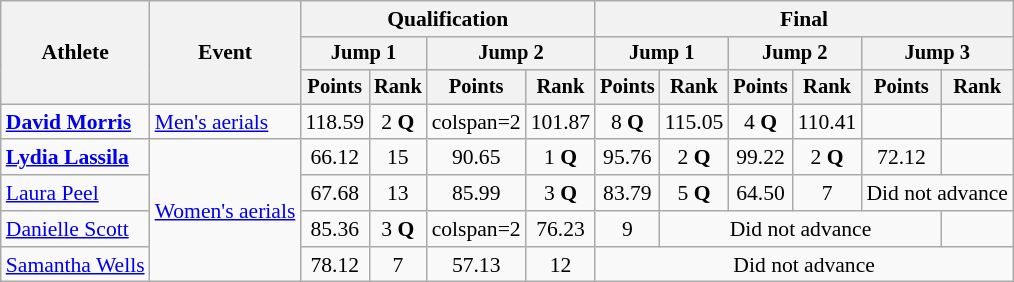<table class="wikitable" style="font-size:90%">
<tr>
<th rowspan="3">Athlete</th>
<th rowspan="3">Event</th>
<th colspan=4>Qualification</th>
<th colspan=6>Final</th>
</tr>
<tr style="font-size:95%">
<th colspan=2>Jump 1</th>
<th colspan=2>Jump 2</th>
<th colspan=2>Jump 1</th>
<th colspan=2>Jump 2</th>
<th colspan=2>Jump 3</th>
</tr>
<tr style="font-size:95%">
<th>Points</th>
<th>Rank</th>
<th>Points</th>
<th>Rank</th>
<th>Points</th>
<th>Rank</th>
<th>Points</th>
<th>Rank</th>
<th>Points</th>
<th>Rank</th>
</tr>
<tr align=center>
<td align=left><strong><a href='#'>David Morris</a></strong></td>
<td align=left><a href='#'>Men's aerials</a></td>
<td>118.59</td>
<td>2 <strong>Q</strong></td>
<td>colspan=2 </td>
<td>101.87</td>
<td>8 <strong>Q</strong></td>
<td>115.05</td>
<td>4 <strong>Q</strong></td>
<td>110.41</td>
<td></td>
</tr>
<tr align=center>
<td align=left><strong><a href='#'>Lydia Lassila</a></strong></td>
<td align=left rowspan=4><a href='#'>Women's aerials</a></td>
<td>66.12</td>
<td>15</td>
<td>90.65</td>
<td>1 <strong>Q</strong></td>
<td>95.76</td>
<td>2 <strong>Q</strong></td>
<td>99.22</td>
<td>2 <strong>Q</strong></td>
<td>72.12</td>
<td></td>
</tr>
<tr align=center>
<td align=left><a href='#'>Laura Peel</a></td>
<td>67.68</td>
<td>13</td>
<td>85.99</td>
<td>3 <strong>Q</strong></td>
<td>83.79</td>
<td>5 <strong>Q</strong></td>
<td>64.50</td>
<td>7</td>
<td colspan=2>Did not advance</td>
</tr>
<tr align=center>
<td align=left><a href='#'>Danielle Scott</a></td>
<td>85.36</td>
<td>3 <strong>Q</strong></td>
<td>colspan=2 </td>
<td>76.23</td>
<td>9</td>
<td colspan=4>Did not advance</td>
</tr>
<tr align=center>
<td align=left><a href='#'>Samantha Wells</a></td>
<td>78.12</td>
<td>7</td>
<td>57.13</td>
<td>12</td>
<td colspan=6>Did not advance</td>
</tr>
</table>
